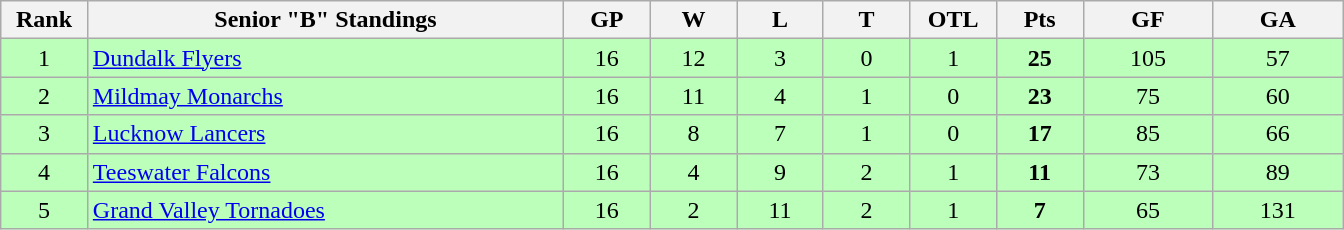<table class="wikitable" style="text-align:center" width:50em">
<tr>
<th bgcolor="#DDDDFF" width="5%">Rank</th>
<th bgcolor="#DDDDFF" width="27.5%">Senior "B" Standings</th>
<th bgcolor="#DDDDFF" width="5%">GP</th>
<th bgcolor="#DDDDFF" width="5%">W</th>
<th bgcolor="#DDDDFF" width="5%">L</th>
<th bgcolor="#DDDDFF" width="5%">T</th>
<th bgcolor="#DDDDFF" width="5%">OTL</th>
<th bgcolor="#DDDDFF" width="5%">Pts</th>
<th bgcolor="#DDDDFF" width="7.5%">GF</th>
<th bgcolor="#DDDDFF" width="7.5%">GA</th>
</tr>
<tr bgcolor="#bbffbb">
<td>1</td>
<td align=left><a href='#'>Dundalk Flyers</a></td>
<td>16</td>
<td>12</td>
<td>3</td>
<td>0</td>
<td>1</td>
<td><strong>25</strong></td>
<td>105</td>
<td>57</td>
</tr>
<tr bgcolor="#bbffbb">
<td>2</td>
<td align=left><a href='#'>Mildmay Monarchs</a></td>
<td>16</td>
<td>11</td>
<td>4</td>
<td>1</td>
<td>0</td>
<td><strong>23</strong></td>
<td>75</td>
<td>60</td>
</tr>
<tr bgcolor="#bbffbb">
<td>3</td>
<td align=left><a href='#'>Lucknow Lancers</a></td>
<td>16</td>
<td>8</td>
<td>7</td>
<td>1</td>
<td>0</td>
<td><strong>17</strong></td>
<td>85</td>
<td>66</td>
</tr>
<tr bgcolor="#bbffbb">
<td>4</td>
<td align=left><a href='#'>Teeswater Falcons</a></td>
<td>16</td>
<td>4</td>
<td>9</td>
<td>2</td>
<td>1</td>
<td><strong>11</strong></td>
<td>73</td>
<td>89</td>
</tr>
<tr bgcolor="#bbffbb">
<td>5</td>
<td align=left><a href='#'>Grand Valley Tornadoes</a></td>
<td>16</td>
<td>2</td>
<td>11</td>
<td>2</td>
<td>1</td>
<td><strong>7</strong></td>
<td>65</td>
<td>131</td>
</tr>
</table>
